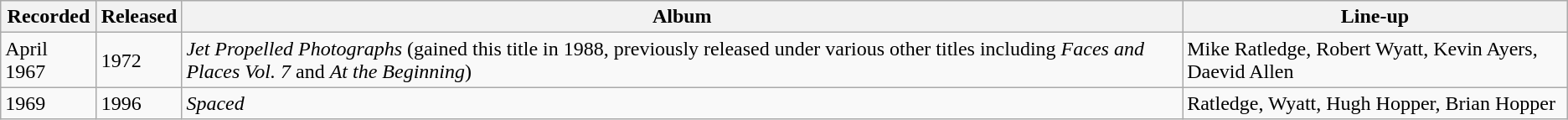<table class="wikitable sortable">
<tr>
<th>Recorded</th>
<th>Released</th>
<th>Album</th>
<th>Line-up</th>
</tr>
<tr>
<td>April 1967</td>
<td>1972</td>
<td><em>Jet Propelled Photographs</em> (gained this title in 1988, previously released under various other titles including <em>Faces and Places Vol. 7</em> and <em>At the Beginning</em>)</td>
<td>Mike Ratledge, Robert Wyatt, Kevin Ayers, Daevid Allen</td>
</tr>
<tr>
<td>1969</td>
<td>1996</td>
<td><em>Spaced</em></td>
<td>Ratledge, Wyatt, Hugh Hopper, Brian Hopper</td>
</tr>
</table>
